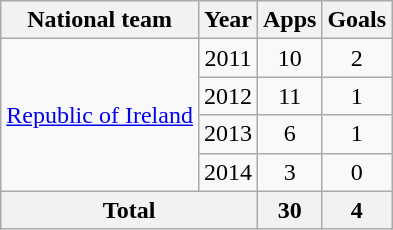<table class="wikitable" style="text-align:center">
<tr>
<th>National team</th>
<th>Year</th>
<th>Apps</th>
<th>Goals</th>
</tr>
<tr>
<td rowspan="4"><a href='#'>Republic of Ireland</a></td>
<td>2011</td>
<td>10</td>
<td>2</td>
</tr>
<tr>
<td>2012</td>
<td>11</td>
<td>1</td>
</tr>
<tr>
<td>2013</td>
<td>6</td>
<td>1</td>
</tr>
<tr>
<td>2014</td>
<td>3</td>
<td>0</td>
</tr>
<tr>
<th colspan="2">Total</th>
<th>30</th>
<th>4</th>
</tr>
</table>
